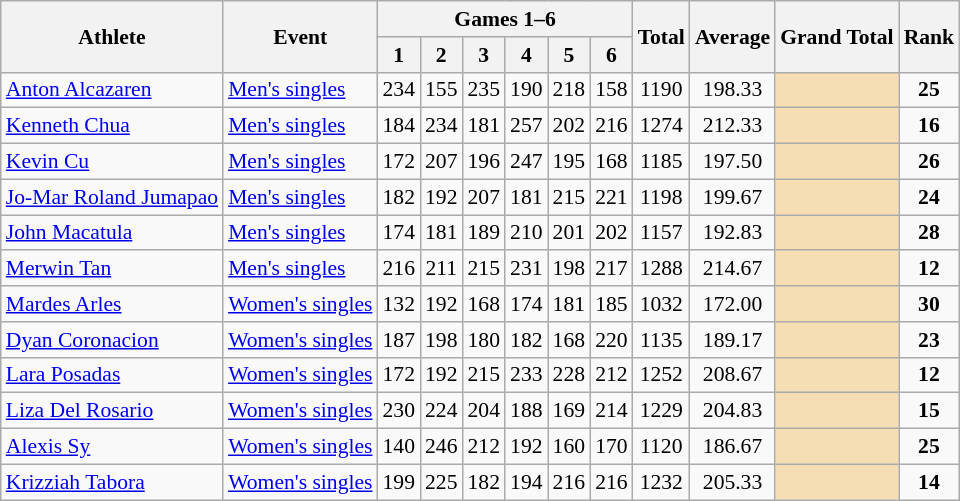<table class="wikitable" style="font-size:90%;">
<tr>
<th rowspan=2>Athlete</th>
<th rowspan=2>Event</th>
<th colspan=6>Games 1–6</th>
<th rowspan=2>Total</th>
<th rowspan=2>Average</th>
<th rowspan=2>Grand Total</th>
<th rowspan=2>Rank</th>
</tr>
<tr>
<th>1</th>
<th>2</th>
<th>3</th>
<th>4</th>
<th>5</th>
<th>6</th>
</tr>
<tr>
<td><a href='#'>Anton Alcazaren</a></td>
<td><a href='#'>Men's singles</a></td>
<td align=center>234</td>
<td align=center>155</td>
<td align=center>235</td>
<td align=center>190</td>
<td align=center>218</td>
<td align=center>158</td>
<td align=center>1190</td>
<td align=center>198.33</td>
<td style="text-align:center; background:wheat;"></td>
<td align=center><strong>25</strong></td>
</tr>
<tr>
<td><a href='#'>Kenneth Chua</a></td>
<td><a href='#'>Men's singles</a></td>
<td align=center>184</td>
<td align=center>234</td>
<td align=center>181</td>
<td align=center>257</td>
<td align=center>202</td>
<td align=center>216</td>
<td align=center>1274</td>
<td align=center>212.33</td>
<td style="text-align:center; background:wheat;"></td>
<td align=center><strong>16</strong></td>
</tr>
<tr>
<td><a href='#'>Kevin Cu</a></td>
<td><a href='#'>Men's singles</a></td>
<td align=center>172</td>
<td align=center>207</td>
<td align=center>196</td>
<td align=center>247</td>
<td align=center>195</td>
<td align=center>168</td>
<td align=center>1185</td>
<td align=center>197.50</td>
<td style="text-align:center; background:wheat;"></td>
<td align=center><strong>26</strong></td>
</tr>
<tr>
<td><a href='#'>Jo-Mar Roland Jumapao</a></td>
<td><a href='#'>Men's singles</a></td>
<td align=center>182</td>
<td align=center>192</td>
<td align=center>207</td>
<td align=center>181</td>
<td align=center>215</td>
<td align=center>221</td>
<td align=center>1198</td>
<td align=center>199.67</td>
<td style="text-align:center; background:wheat;"></td>
<td align=center><strong>24</strong></td>
</tr>
<tr>
<td><a href='#'>John Macatula</a></td>
<td><a href='#'>Men's singles</a></td>
<td align=center>174</td>
<td align=center>181</td>
<td align=center>189</td>
<td align=center>210</td>
<td align=center>201</td>
<td align=center>202</td>
<td align=center>1157</td>
<td align=center>192.83</td>
<td style="text-align:center; background:wheat;"></td>
<td align=center><strong>28</strong></td>
</tr>
<tr>
<td><a href='#'>Merwin Tan</a></td>
<td><a href='#'>Men's singles</a></td>
<td align=center>216</td>
<td align=center>211</td>
<td align=center>215</td>
<td align=center>231</td>
<td align=center>198</td>
<td align=center>217</td>
<td align=center>1288</td>
<td align=center>214.67</td>
<td style="text-align:center; background:wheat;"></td>
<td align=center><strong>12</strong></td>
</tr>
<tr>
<td><a href='#'>Mardes Arles</a></td>
<td><a href='#'>Women's singles</a></td>
<td align=center>132</td>
<td align=center>192</td>
<td align=center>168</td>
<td align=center>174</td>
<td align=center>181</td>
<td align=center>185</td>
<td align=center>1032</td>
<td align=center>172.00</td>
<td style="text-align:center; background:wheat;"></td>
<td align=center><strong>30</strong></td>
</tr>
<tr>
<td><a href='#'>Dyan Coronacion</a></td>
<td><a href='#'>Women's singles</a></td>
<td align=center>187</td>
<td align=center>198</td>
<td align=center>180</td>
<td align=center>182</td>
<td align=center>168</td>
<td align=center>220</td>
<td align=center>1135</td>
<td align=center>189.17</td>
<td style="text-align:center; background:wheat;"></td>
<td align=center><strong>23</strong></td>
</tr>
<tr>
<td><a href='#'>Lara Posadas</a></td>
<td><a href='#'>Women's singles</a></td>
<td align=center>172</td>
<td align=center>192</td>
<td align=center>215</td>
<td align=center>233</td>
<td align=center>228</td>
<td align=center>212</td>
<td align=center>1252</td>
<td align=center>208.67</td>
<td style="text-align:center; background:wheat;"></td>
<td align=center><strong>12</strong></td>
</tr>
<tr>
<td><a href='#'>Liza Del Rosario</a></td>
<td><a href='#'>Women's singles</a></td>
<td align=center>230</td>
<td align=center>224</td>
<td align=center>204</td>
<td align=center>188</td>
<td align=center>169</td>
<td align=center>214</td>
<td align=center>1229</td>
<td align=center>204.83</td>
<td style="text-align:center; background:wheat;"></td>
<td align=center><strong>15</strong></td>
</tr>
<tr>
<td><a href='#'>Alexis Sy</a></td>
<td><a href='#'>Women's singles</a></td>
<td align=center>140</td>
<td align=center>246</td>
<td align=center>212</td>
<td align=center>192</td>
<td align=center>160</td>
<td align=center>170</td>
<td align=center>1120</td>
<td align=center>186.67</td>
<td style="text-align:center; background:wheat;"></td>
<td align=center><strong>25</strong></td>
</tr>
<tr>
<td><a href='#'>Krizziah Tabora</a></td>
<td><a href='#'>Women's singles</a></td>
<td align=center>199</td>
<td align=center>225</td>
<td align=center>182</td>
<td align=center>194</td>
<td align=center>216</td>
<td align=center>216</td>
<td align=center>1232</td>
<td align=center>205.33</td>
<td style="text-align:center; background:wheat;"></td>
<td align=center><strong>14</strong></td>
</tr>
</table>
